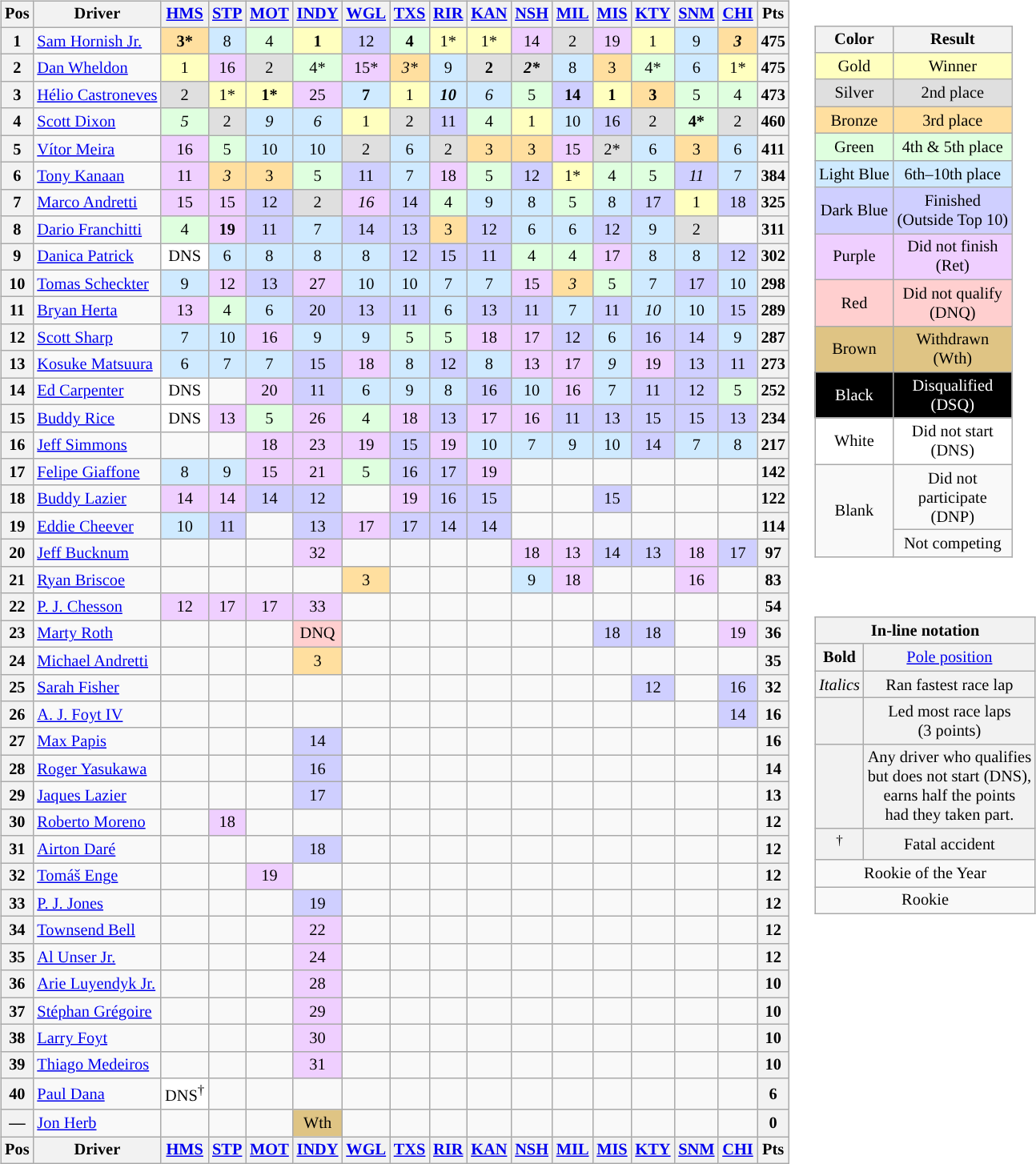<table>
<tr>
<td><br><table class="wikitable" style="font-size: 85%">
<tr valign="top">
<th valign="middle">Pos</th>
<th valign="middle">Driver</th>
<th><a href='#'>HMS</a></th>
<th><a href='#'>STP</a></th>
<th><a href='#'>MOT</a></th>
<th><a href='#'>INDY</a></th>
<th><a href='#'>WGL</a></th>
<th><a href='#'>TXS</a></th>
<th><a href='#'>RIR</a></th>
<th><a href='#'>KAN</a></th>
<th><a href='#'>NSH</a></th>
<th><a href='#'>MIL</a></th>
<th><a href='#'>MIS</a></th>
<th><a href='#'>KTY</a></th>
<th><a href='#'>SNM</a></th>
<th><a href='#'>CHI</a></th>
<th valign="middle">Pts</th>
</tr>
<tr>
<th>1</th>
<td> <a href='#'>Sam Hornish Jr.</a></td>
<td style="background:#FFDF9F;" align=center><strong>3*</strong></td>
<td style="background:#CFEAFF;" align=center>8</td>
<td style="background:#DFFFDF;" align=center>4</td>
<td style="background:#FFFFBF;" align=center><strong>1</strong></td>
<td style="background:#CFCFFF;" align=center>12</td>
<td style="background:#DFFFDF;" align=center><strong>4</strong></td>
<td style="background:#FFFFBF;" align=center>1*</td>
<td style="background:#FFFFBF;" align=center>1*</td>
<td style="background:#EFCFFF;" align=center>14</td>
<td style="background:#DFDFDF;" align=center>2</td>
<td style="background:#EFCFFF;" align=center>19</td>
<td style="background:#FFFFBF;" align=center>1</td>
<td style="background:#CFEAFF;" align=center>9</td>
<td style="background:#FFDF9F;" align=center><strong><em>3</em></strong></td>
<th>475</th>
</tr>
<tr>
<th>2</th>
<td> <a href='#'>Dan Wheldon</a></td>
<td style="background:#FFFFBF;" align=center>1</td>
<td style="background:#EFCFFF;" align=center>16</td>
<td style="background:#DFDFDF;" align=center>2</td>
<td style="background:#DFFFDF;" align=center>4*</td>
<td style="background:#EFCFFF;" align=center>15*</td>
<td style="background:#FFDF9F;" align=center><em>3*</em></td>
<td style="background:#CFEAFF;" align=center>9</td>
<td style="background:#DFDFDF;" align=center><strong>2</strong></td>
<td style="background:#DFDFDF;" align=center><strong><em>2*</em></strong></td>
<td style="background:#CFEAFF;" align=center>8</td>
<td style="background:#FFDF9F;" align=center>3</td>
<td style="background:#DFFFDF;" align=center>4*</td>
<td style="background:#CFEAFF;" align=center>6</td>
<td style="background:#FFFFBF;" align=center>1*</td>
<th>475</th>
</tr>
<tr>
<th>3</th>
<td> <a href='#'>Hélio Castroneves</a></td>
<td style="background:#DFDFDF;" align=center>2</td>
<td style="background:#FFFFBF;" align=center>1*</td>
<td style="background:#FFFFBF;" align=center><strong>1*</strong></td>
<td style="background:#EFCFFF;" align=center>25</td>
<td style="background:#CFEAFF;" align=center><strong>7</strong></td>
<td style="background:#FFFFBF;" align=center>1</td>
<td style="background:#CFEAFF;" align=center><strong><em>10</em></strong></td>
<td style="background:#CFEAFF;" align=center><em>6</em></td>
<td style="background:#DFFFDF;" align=center>5</td>
<td style="background:#CFCFFF;" align=center><strong>14</strong></td>
<td style="background:#FFFFBF;" align=center><strong>1</strong></td>
<td style="background:#FFDF9F;" align=center><strong>3</strong></td>
<td style="background:#DFFFDF;" align=center>5</td>
<td style="background:#DFFFDF;" align=center>4</td>
<th>473</th>
</tr>
<tr>
<th>4</th>
<td> <a href='#'>Scott Dixon</a></td>
<td style="background:#DFFFDF;" align=center><em>5</em></td>
<td style="background:#DFDFDF;" align=center>2</td>
<td style="background:#CFEAFF;" align=center><em>9</em></td>
<td style="background:#CFEAFF;" align=center><em>6</em></td>
<td style="background:#FFFFBF;" align=center>1</td>
<td style="background:#DFDFDF;" align=center>2</td>
<td style="background:#CFCFFF;" align=center>11</td>
<td style="background:#DFFFDF;" align=center>4</td>
<td style="background:#FFFFBF;" align=center>1</td>
<td style="background:#CFEAFF;" align=center>10</td>
<td style="background:#CFCFFF;" align=center>16</td>
<td style="background:#DFDFDF;" align=center>2</td>
<td style="background:#DFFFDF;" align=center><strong>4*</strong></td>
<td style="background:#DFDFDF;" align=center>2</td>
<th>460</th>
</tr>
<tr>
<th>5</th>
<td> <a href='#'>Vítor Meira</a></td>
<td style="background:#EFCFFF;" align=center>16</td>
<td style="background:#DFFFDF;" align=center>5</td>
<td style="background:#CFEAFF;" align=center>10</td>
<td style="background:#CFEAFF;" align=center>10</td>
<td style="background:#DFDFDF;" align=center>2</td>
<td style="background:#CFEAFF;" align=center>6</td>
<td style="background:#DFDFDF;" align=center>2</td>
<td style="background:#FFDF9F;" align=center>3</td>
<td style="background:#FFDF9F;" align=center>3</td>
<td style="background:#EFCFFF;" align=center>15</td>
<td style="background:#DFDFDF;" align=center>2*</td>
<td style="background:#CFEAFF;" align=center>6</td>
<td style="background:#FFDF9F;" align=center>3</td>
<td style="background:#CFEAFF;" align=center>6</td>
<th>411</th>
</tr>
<tr>
<th>6</th>
<td> <a href='#'>Tony Kanaan</a></td>
<td style="background:#EFCFFF;" align=center>11</td>
<td style="background:#FFDF9F;" align=center><em>3</em></td>
<td style="background:#FFDF9F;" align=center>3</td>
<td style="background:#DFFFDF;" align=center>5</td>
<td style="background:#CFCFFF;" align=center>11</td>
<td style="background:#CFEAFF;" align=center>7</td>
<td style="background:#EFCFFF;" align=center>18</td>
<td style="background:#DFFFDF;" align=center>5</td>
<td style="background:#CFCFFF;" align=center>12</td>
<td style="background:#FFFFBF;" align=center>1*</td>
<td style="background:#DFFFDF;" align=center>4</td>
<td style="background:#DFFFDF;" align=center>5</td>
<td style="background:#CFCFFF;" align=center><em>11</em></td>
<td style="background:#CFEAFF;" align=center>7</td>
<th>384</th>
</tr>
<tr>
<th>7</th>
<td> <a href='#'>Marco Andretti</a> </td>
<td style="background:#EFCFFF;" align=center>15</td>
<td style="background:#EFCFFF;" align=center>15</td>
<td style="background:#CFCFFF;" align=center>12</td>
<td style="background:#DFDFDF;" align=center>2</td>
<td style="background:#EFCFFF;" align=center><em>16</em></td>
<td style="background:#CFCFFF;" align=center>14</td>
<td style="background:#DFFFDF;" align=center>4</td>
<td style="background:#CFEAFF;" align=center>9</td>
<td style="background:#CFEAFF;" align=center>8</td>
<td style="background:#DFFFDF;" align=center>5</td>
<td style="background:#CFEAFF;" align=center>8</td>
<td style="background:#CFCFFF;" align=center>17</td>
<td style="background:#FFFFBF;" align=center>1</td>
<td style="background:#CFCFFF;" align=center>18</td>
<th>325</th>
</tr>
<tr>
<th>8</th>
<td> <a href='#'>Dario Franchitti</a></td>
<td style="background:#DFFFDF;" align=center>4</td>
<td style="background:#EFCFFF;" align=center><strong>19</strong></td>
<td style="background:#CFCFFF;" align=center>11</td>
<td style="background:#CFEAFF;" align=center>7</td>
<td style="background:#CFCFFF;" align=center>14</td>
<td style="background:#CFCFFF;" align=center>13</td>
<td style="background:#FFDF9F;" align=center>3</td>
<td style="background:#CFCFFF;" align=center>12</td>
<td style="background:#CFEAFF;" align=center>6</td>
<td style="background:#CFEAFF;" align=center>6</td>
<td style="background:#CFCFFF;" align=center>12</td>
<td style="background:#CFEAFF;" align=center>9</td>
<td style="background:#DFDFDF;" align=center>2</td>
<td></td>
<th>311</th>
</tr>
<tr>
<th>9</th>
<td> <a href='#'>Danica Patrick</a></td>
<td style="background:#FFFFFF;" align=center>DNS</td>
<td style="background:#CFEAFF;" align=center>6</td>
<td style="background:#CFEAFF;" align=center>8</td>
<td style="background:#CFEAFF;" align=center>8</td>
<td style="background:#CFEAFF;" align=center>8</td>
<td style="background:#CFCFFF;" align=center>12</td>
<td style="background:#CFCFFF;" align=center>15</td>
<td style="background:#CFCFFF;" align=center>11</td>
<td style="background:#DFFFDF;" align=center>4</td>
<td style="background:#DFFFDF;" align=center>4</td>
<td style="background:#EFCFFF;" align=center>17</td>
<td style="background:#CFEAFF;" align=center>8</td>
<td style="background:#CFEAFF;" align=center>8</td>
<td style="background:#CFCFFF;" align=center>12</td>
<th>302</th>
</tr>
<tr>
<th>10</th>
<td> <a href='#'>Tomas Scheckter</a></td>
<td style="background:#CFEAFF;" align=center>9</td>
<td style="background:#EFCFFF;" align=center>12</td>
<td style="background:#CFCFFF;" align=center>13</td>
<td style="background:#EFCFFF;" align=center>27</td>
<td style="background:#CFEAFF;" align=center>10</td>
<td style="background:#CFEAFF;" align=center>10</td>
<td style="background:#CFEAFF;" align=center>7</td>
<td style="background:#CFEAFF;" align=center>7</td>
<td style="background:#EFCFFF;" align=center>15</td>
<td style="background:#FFDF9F;" align=center><em>3</em></td>
<td style="background:#DFFFDF;" align=center>5</td>
<td style="background:#CFEAFF;" align=center>7</td>
<td style="background:#CFCAFF;" align=center>17</td>
<td style="background:#CFEAFF;" align=center>10</td>
<th>298</th>
</tr>
<tr>
<th>11</th>
<td> <a href='#'>Bryan Herta</a></td>
<td style="background:#EFCFFF;" align=center>13</td>
<td style="background:#DFFFDF;" align=center>4</td>
<td style="background:#CFEAFF;" align=center>6</td>
<td style="background:#CFCFFF;" align=center>20</td>
<td style="background:#CFCFFF;" align=center>13</td>
<td style="background:#CFCFFF;" align=center>11</td>
<td style="background:#CFEAFF;" align=center>6</td>
<td style="background:#CFCFFF;" align=center>13</td>
<td style="background:#CFCFFF;" align=center>11</td>
<td style="background:#CFEAFF;" align=center>7</td>
<td style="background:#CFCFFF;" align=center>11</td>
<td style="background:#CFEAFF;" align=center><em>10</em></td>
<td style="background:#CFEAFF;" align=center>10</td>
<td style="background:#CFCFFF;" align=center>15</td>
<th>289</th>
</tr>
<tr>
<th>12</th>
<td> <a href='#'>Scott Sharp</a></td>
<td style="background:#CFEAFF;" align=center>7</td>
<td style="background:#CFEAFF;" align=center>10</td>
<td style="background:#EFCFFF;" align=center>16</td>
<td style="background:#CFEAFF;" align=center>9</td>
<td style="background:#CFEAFF;" align=center>9</td>
<td style="background:#DFFFDF;" align=center>5</td>
<td style="background:#DFFFDF;" align=center>5</td>
<td style="background:#EFCFFF;" align=center>18</td>
<td style="background:#EFCFFF;" align=center>17</td>
<td style="background:#CFCFFF;" align=center>12</td>
<td style="background:#CFEAFF;" align=center>6</td>
<td style="background:#CFCFFF;" align=center>16</td>
<td style="background:#CFCFFF;" align=center>14</td>
<td style="background:#CFEAFF;" align=center>9</td>
<th>287</th>
</tr>
<tr>
<th>13</th>
<td> <a href='#'>Kosuke Matsuura</a></td>
<td style="background:#CFEAFF;" align=center>6</td>
<td style="background:#CFEAFF;" align=center>7</td>
<td style="background:#CFEAFF;" align=center>7</td>
<td style="background:#CFCFFF;" align=center>15</td>
<td style="background:#EFCFFF;" align=center>18</td>
<td style="background:#CFEAFF;" align=center>8</td>
<td style="background:#CFCFFF;" align=center>12</td>
<td style="background:#CFEAFF;" align=center>8</td>
<td style="background:#EFCFFF;" align=center>13</td>
<td style="background:#EFCFFF;" align=center>17</td>
<td style="background:#CFEAFF;" align=center><em>9</em></td>
<td style="background:#EFCFFF;" align=center>19</td>
<td style="background:#CFCFFF;" align=center>13</td>
<td style="background:#CFCFFF;" align=center>11</td>
<th>273</th>
</tr>
<tr>
<th>14</th>
<td> <a href='#'>Ed Carpenter</a></td>
<td style="background:#FFFFFF;" align=center>DNS</td>
<td></td>
<td style="background:#EFCFFF;" align=center>20</td>
<td style="background:#CFCFFF;" align=center>11</td>
<td style="background:#CFEAFF;" align=center>6</td>
<td style="background:#CFEAFF;" align=center>9</td>
<td style="background:#CFEAFF;" align=center>8</td>
<td style="background:#CFCFFF;" align=center>16</td>
<td style="background:#CFEAFF;" align=center>10</td>
<td style="background:#EFCFFF;" align=center>16</td>
<td style="background:#CFEAFF;" align=center>7</td>
<td style="background:#CFCFFF;" align=center>11</td>
<td style="background:#CFCFFF;" align=center>12</td>
<td style="background:#DFFFDF;" align=center>5</td>
<th>252</th>
</tr>
<tr>
<th>15</th>
<td> <a href='#'>Buddy Rice</a></td>
<td style="background:#FFFFFF;" align=center>DNS</td>
<td style="background:#EFCFFF;" align=center>13</td>
<td style="background:#DFFFDF;" align=center>5</td>
<td style="background:#EFCFFF;" align=center>26</td>
<td style="background:#DFFFDF;" align=center>4</td>
<td style="background:#EFCFFF;" align=center>18</td>
<td style="background:#CFCFFF;" align=center>13</td>
<td style="background:#EFCFFF;" align=center>17</td>
<td style="background:#EFCFFF;" align=center>16</td>
<td style="background:#CFCFFF;" align=center>11</td>
<td style="background:#CFCFFF;" align=center>13</td>
<td style="background:#CFCFFF;" align=center>15</td>
<td style="background:#CFCFFF;" align=center>15</td>
<td style="background:#CFCFFF;" align=center>13</td>
<th>234</th>
</tr>
<tr>
<th>16</th>
<td> <a href='#'>Jeff Simmons</a> </td>
<td></td>
<td></td>
<td style="background:#EFCFFF;" align=center>18</td>
<td style="background:#EFCFFF;" align=center>23</td>
<td style="background:#EFCFFF;" align=center>19</td>
<td style="background:#CFCFFF;" align=center>15</td>
<td style="background:#EFCFFF;" align=center>19</td>
<td style="background:#CFEAFF;" align=center>10</td>
<td style="background:#CFEAFF;" align=center>7</td>
<td style="background:#CFEAFF;" align=center>9</td>
<td style="background:#CFEAFF;" align=center>10</td>
<td style="background:#CFCFFF;" align=center>14</td>
<td style="background:#CFEAFF;" align=center>7</td>
<td style="background:#CFEAFF;" align=center>8</td>
<th>217</th>
</tr>
<tr>
<th>17</th>
<td> <a href='#'>Felipe Giaffone</a></td>
<td style="background:#CFEAFF;" align=center>8</td>
<td style="background:#CFEAFF;" align=center>9</td>
<td style="background:#EFCFFF;" align=center>15</td>
<td style="background:#EFCFFF;" align=center>21</td>
<td style="background:#DFFFDF;" align=center>5</td>
<td style="background:#CFCFFF;" align=center>16</td>
<td style="background:#CFCFFF;" align=center>17</td>
<td style="background:#EFCFFF;" align=center>19</td>
<td></td>
<td></td>
<td></td>
<td></td>
<td></td>
<td></td>
<th>142</th>
</tr>
<tr>
<th>18</th>
<td> <a href='#'>Buddy Lazier</a></td>
<td style="background:#EFCFFF;" align=center>14</td>
<td style="background:#EFCFFF;" align=center>14</td>
<td style="background:#CFCFFF;" align=center>14</td>
<td style="background:#CFCFFF;" align=center>12</td>
<td></td>
<td style="background:#EFCFFF;" align=center>19</td>
<td style="background:#CFCFFF;" align=center>16</td>
<td style="background:#CFCFFF;" align=center>15</td>
<td></td>
<td></td>
<td style="background:#CFCFFF;" align=center>15</td>
<td></td>
<td></td>
<td></td>
<th>122</th>
</tr>
<tr>
<th>19</th>
<td> <a href='#'>Eddie Cheever</a></td>
<td style="background:#CFEAFF;" align=center>10</td>
<td style="background:#CFCFFF;" align=center>11</td>
<td></td>
<td style="background:#CFCFFF;" align=center>13</td>
<td style="background:#EFCFFF;" align=center>17</td>
<td style="background:#CFCFFF;" align=center>17</td>
<td style="background:#CFCFFF;" align=center>14</td>
<td style="background:#CFCFFF;" align=center>14</td>
<td></td>
<td></td>
<td></td>
<td></td>
<td></td>
<td></td>
<th>114</th>
</tr>
<tr>
<th>20</th>
<td> <a href='#'>Jeff Bucknum</a></td>
<td></td>
<td></td>
<td></td>
<td style="background:#EFCFFF;" align=center>32</td>
<td></td>
<td></td>
<td></td>
<td></td>
<td style="background:#EFCFFF;" align=center>18</td>
<td style="background:#EFCFFF;" align=center>13</td>
<td style="background:#CFCFFF;" align=center>14</td>
<td style="background:#CFCFFF;" align=center>13</td>
<td style="background:#EFCFFF;" align=center>18</td>
<td style="background:#CFCFFF;" align=center>17</td>
<th>97</th>
</tr>
<tr>
<th>21</th>
<td> <a href='#'>Ryan Briscoe</a></td>
<td></td>
<td></td>
<td></td>
<td></td>
<td style="background:#FFDF9F;" align=center>3</td>
<td></td>
<td></td>
<td></td>
<td style="background:#CFEAFF;" align=center>9</td>
<td style="background:#EFCFFF;" align=center>18</td>
<td></td>
<td></td>
<td style="background:#EFCFFF;" align=center>16</td>
<td></td>
<th>83</th>
</tr>
<tr>
<th>22</th>
<td> <a href='#'>P. J. Chesson</a> </td>
<td style="background:#EFCFFF;" align=center>12</td>
<td style="background:#EFCFFF;" align=center>17</td>
<td style="background:#EFCFFF;" align=center>17</td>
<td style="background:#EFCFFF;" align=center>33</td>
<td></td>
<td></td>
<td></td>
<td></td>
<td></td>
<td></td>
<td></td>
<td></td>
<td></td>
<td></td>
<th>54</th>
</tr>
<tr>
<th>23</th>
<td> <a href='#'>Marty Roth</a> </td>
<td></td>
<td></td>
<td></td>
<td style="background:#FFCFCF;" align=center>DNQ</td>
<td></td>
<td></td>
<td></td>
<td></td>
<td></td>
<td></td>
<td style="background:#CFCFFF;" align=center>18</td>
<td style="background:#CFCFFF;" align=center>18</td>
<td></td>
<td style="background:#EFCFFF;" align=center>19</td>
<th>36</th>
</tr>
<tr>
<th>24</th>
<td> <a href='#'>Michael Andretti</a></td>
<td></td>
<td></td>
<td></td>
<td style="background:#FFDF9F;" align=center>3</td>
<td></td>
<td></td>
<td></td>
<td></td>
<td></td>
<td></td>
<td></td>
<td></td>
<td></td>
<td></td>
<th>35</th>
</tr>
<tr>
<th>25</th>
<td> <a href='#'>Sarah Fisher</a></td>
<td></td>
<td></td>
<td></td>
<td></td>
<td></td>
<td></td>
<td></td>
<td></td>
<td></td>
<td></td>
<td></td>
<td style="background:#CFCFFF;" align=center>12</td>
<td></td>
<td style="background:#CFCFFF;" align=center>16</td>
<th>32</th>
</tr>
<tr>
<th>26</th>
<td> <a href='#'>A. J. Foyt IV</a></td>
<td></td>
<td></td>
<td></td>
<td></td>
<td></td>
<td></td>
<td></td>
<td></td>
<td></td>
<td></td>
<td></td>
<td></td>
<td></td>
<td style="background:#CFCFFF;" align=center>14</td>
<th>16</th>
</tr>
<tr>
<th>27</th>
<td> <a href='#'>Max Papis</a></td>
<td></td>
<td></td>
<td></td>
<td style="background:#CFCFFF;" align=center>14</td>
<td></td>
<td></td>
<td></td>
<td></td>
<td></td>
<td></td>
<td></td>
<td></td>
<td></td>
<td></td>
<th>16</th>
</tr>
<tr>
<th>28</th>
<td> <a href='#'>Roger Yasukawa</a></td>
<td></td>
<td></td>
<td></td>
<td style="background:#CFCFFF;" align=center>16</td>
<td></td>
<td></td>
<td></td>
<td></td>
<td></td>
<td></td>
<td></td>
<td></td>
<td></td>
<td></td>
<th>14</th>
</tr>
<tr>
<th>29</th>
<td> <a href='#'>Jaques Lazier</a></td>
<td></td>
<td></td>
<td></td>
<td style="background:#CFCFFF;" align=center>17</td>
<td></td>
<td></td>
<td></td>
<td></td>
<td></td>
<td></td>
<td></td>
<td></td>
<td></td>
<td></td>
<th>13</th>
</tr>
<tr>
<th>30</th>
<td> <a href='#'>Roberto Moreno</a></td>
<td></td>
<td style="background:#EFCFFF;" align=center>18</td>
<td></td>
<td></td>
<td></td>
<td></td>
<td></td>
<td></td>
<td></td>
<td></td>
<td></td>
<td></td>
<td></td>
<td></td>
<th>12</th>
</tr>
<tr>
<th>31</th>
<td> <a href='#'>Airton Daré</a></td>
<td></td>
<td></td>
<td></td>
<td style="background:#CFCFFF;" align=center>18</td>
<td></td>
<td></td>
<td></td>
<td></td>
<td></td>
<td></td>
<td></td>
<td></td>
<td></td>
<td></td>
<th>12</th>
</tr>
<tr>
<th>32</th>
<td> <a href='#'>Tomáš Enge</a></td>
<td></td>
<td></td>
<td style="background:#EFCFFF;" align=center>19</td>
<td></td>
<td></td>
<td></td>
<td></td>
<td></td>
<td></td>
<td></td>
<td></td>
<td></td>
<td></td>
<td></td>
<th>12</th>
</tr>
<tr>
<th>33</th>
<td> <a href='#'>P. J. Jones</a></td>
<td></td>
<td></td>
<td></td>
<td style="background:#CFCFFF;" align=center>19</td>
<td></td>
<td></td>
<td></td>
<td></td>
<td></td>
<td></td>
<td></td>
<td></td>
<td></td>
<td></td>
<th>12</th>
</tr>
<tr>
<th>34</th>
<td> <a href='#'>Townsend Bell</a></td>
<td></td>
<td></td>
<td></td>
<td style="background:#EFCFFF;" align=center>22</td>
<td></td>
<td></td>
<td></td>
<td></td>
<td></td>
<td></td>
<td></td>
<td></td>
<td></td>
<td></td>
<th>12</th>
</tr>
<tr>
<th>35</th>
<td> <a href='#'>Al Unser Jr.</a></td>
<td></td>
<td></td>
<td></td>
<td style="background:#EFCFFF;" align=center>24</td>
<td></td>
<td></td>
<td></td>
<td></td>
<td></td>
<td></td>
<td></td>
<td></td>
<td></td>
<td></td>
<th>12</th>
</tr>
<tr>
<th>36</th>
<td> <a href='#'>Arie Luyendyk Jr.</a> </td>
<td></td>
<td></td>
<td></td>
<td style="background:#EFCFFF;" align=center>28</td>
<td></td>
<td></td>
<td></td>
<td></td>
<td></td>
<td></td>
<td></td>
<td></td>
<td></td>
<td></td>
<th>10</th>
</tr>
<tr>
<th>37</th>
<td> <a href='#'>Stéphan Grégoire</a></td>
<td></td>
<td></td>
<td></td>
<td style="background:#EFCFFF;" align=center>29</td>
<td></td>
<td></td>
<td></td>
<td></td>
<td></td>
<td></td>
<td></td>
<td></td>
<td></td>
<td></td>
<th>10</th>
</tr>
<tr>
<th>38</th>
<td> <a href='#'>Larry Foyt</a> </td>
<td></td>
<td></td>
<td></td>
<td style="background:#EFCFFF;" align=center>30</td>
<td></td>
<td></td>
<td></td>
<td></td>
<td></td>
<td></td>
<td></td>
<td></td>
<td></td>
<td></td>
<th>10</th>
</tr>
<tr>
<th>39</th>
<td> <a href='#'>Thiago Medeiros</a> </td>
<td></td>
<td></td>
<td></td>
<td style="background:#EFCFFF;" align=center>31</td>
<td></td>
<td></td>
<td></td>
<td></td>
<td></td>
<td></td>
<td></td>
<td></td>
<td></td>
<td></td>
<th>10</th>
</tr>
<tr>
<th>40</th>
<td> <a href='#'>Paul Dana</a> </td>
<td style="background:#FFFFFF;" align=center>DNS<sup>†</sup></td>
<td></td>
<td></td>
<td></td>
<td></td>
<td></td>
<td></td>
<td></td>
<td></td>
<td></td>
<td></td>
<td></td>
<td></td>
<td></td>
<th>6</th>
</tr>
<tr>
<th>—</th>
<td> <a href='#'>Jon Herb</a></td>
<td></td>
<td></td>
<td></td>
<td style="background:#DFC484;" align=center>Wth</td>
<td></td>
<td></td>
<td></td>
<td></td>
<td></td>
<td></td>
<td></td>
<td></td>
<td></td>
<td></td>
<th>0</th>
</tr>
<tr valign="top">
<th valign="middle">Pos</th>
<th valign="middle">Driver</th>
<th><a href='#'>HMS</a></th>
<th><a href='#'>STP</a></th>
<th><a href='#'>MOT</a></th>
<th><a href='#'>INDY</a></th>
<th><a href='#'>WGL</a></th>
<th><a href='#'>TXS</a></th>
<th><a href='#'>RIR</a></th>
<th><a href='#'>KAN</a></th>
<th><a href='#'>NSH</a></th>
<th><a href='#'>MIL</a></th>
<th><a href='#'>MIS</a></th>
<th><a href='#'>KTY</a></th>
<th><a href='#'>SNM</a></th>
<th><a href='#'>CHI</a></th>
<th valign="middle">Pts</th>
</tr>
</table>
</td>
<td valign="top"><br><table>
<tr>
<td><br><table style="margin-right:0; font-size:85%; text-align:center;" class="wikitable">
<tr>
<th>Color</th>
<th>Result</th>
</tr>
<tr style="background:#FFFFBF;">
<td>Gold</td>
<td>Winner</td>
</tr>
<tr style="background:#DFDFDF;">
<td>Silver</td>
<td>2nd place</td>
</tr>
<tr style="background:#FFDF9F;">
<td>Bronze</td>
<td>3rd place</td>
</tr>
<tr style="background:#DFFFDF;">
<td>Green</td>
<td>4th & 5th place</td>
</tr>
<tr style="background:#CFEAFF;">
<td>Light Blue</td>
<td>6th–10th place</td>
</tr>
<tr style="background:#CFCFFF;">
<td>Dark Blue</td>
<td>Finished<br>(Outside Top 10)</td>
</tr>
<tr style="background:#EFCFFF;">
<td>Purple</td>
<td>Did not finish<br>(Ret)</td>
</tr>
<tr style="background:#FFCFCF;">
<td>Red</td>
<td>Did not qualify<br>(DNQ)</td>
</tr>
<tr style="background:#DFC484;">
<td>Brown</td>
<td>Withdrawn<br>(Wth)</td>
</tr>
<tr style="background:#000000; color:white">
<td>Black</td>
<td>Disqualified<br>(DSQ)</td>
</tr>
<tr style="background:#FFFFFF;">
<td rowspan="1">White</td>
<td>Did not start<br>(DNS)</td>
</tr>
<tr>
<td rowspan=2>Blank</td>
<td>Did not<br>participate<br>(DNP)</td>
</tr>
<tr>
<td>Not competing</td>
</tr>
</table>
</td>
</tr>
<tr>
<td><br><table style="margin-right:0; font-size:85%; text-align:center;" class="wikitable">
<tr>
<td style="background:#F2F2F2;" align=center colspan=2><strong>In-line notation</strong></td>
</tr>
<tr>
<td style="background:#F2F2F2;" align=center><strong>Bold</strong></td>
<td style="background:#F2F2F2;" align=center><a href='#'>Pole position</a></td>
</tr>
<tr>
<td style="background:#F2F2F2;" align=center><em>Italics</em></td>
<td style="background:#F2F2F2;" align=center>Ran fastest race lap</td>
</tr>
<tr>
<td style="background:#F2F2F2;" align=center></td>
<td style="background:#F2F2F2;" align=center>Led most race laps<br>(3 points)</td>
</tr>
<tr>
<td style="background:#F2F2F2;" align=center></td>
<td style="background:#F2F2F2;" align=center>Any driver who qualifies<br>but does not start (DNS),<br>earns half the points<br>had they taken part.</td>
</tr>
<tr>
<td style="background:#F2F2F2;" align=center><sup>†</sup></td>
<td style="background:#F2F2F2;" align=center>Fatal accident</td>
</tr>
<tr>
<td style="text-align:center" colspan=2>Rookie of the Year </td>
</tr>
<tr>
<td style="text-align:center" colspan=2>Rookie </td>
</tr>
</table>
</td>
</tr>
</table>
</td>
</tr>
</table>
